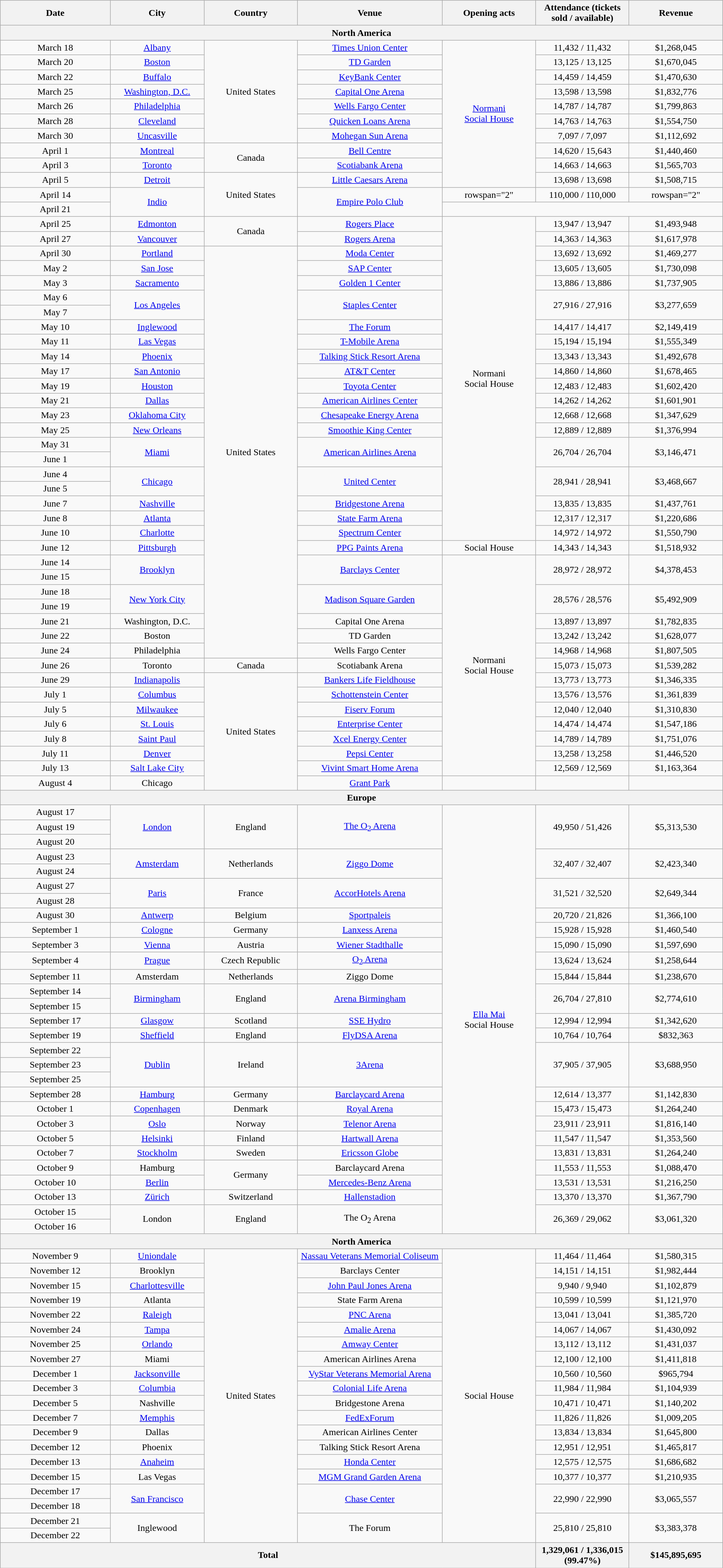<table class="wikitable plainrowheaders" style="text-align:center;">
<tr>
<th scope="col" style="width:12em;">Date</th>
<th scope="col" style="width:10em;">City</th>
<th scope="col" style="width:10em;">Country</th>
<th scope="col" style="width:16em;">Venue</th>
<th scope="col" style="width:10em;">Opening acts</th>
<th scope="col" style="width:10em;">Attendance (tickets sold / available)</th>
<th scope="col" style="width:10em;">Revenue</th>
</tr>
<tr>
<th colspan="7">North America</th>
</tr>
<tr>
<td scope="row" style="text-align:center;">March 18</td>
<td><a href='#'>Albany</a></td>
<td rowspan="7">United States</td>
<td><a href='#'>Times Union Center</a></td>
<td rowspan="10"><a href='#'>Normani</a><br><a href='#'>Social House</a></td>
<td>11,432 / 11,432</td>
<td>$1,268,045</td>
</tr>
<tr>
<td scope="row" style="text-align:center;">March 20</td>
<td><a href='#'>Boston</a></td>
<td><a href='#'>TD Garden</a></td>
<td>13,125 / 13,125</td>
<td>$1,670,045</td>
</tr>
<tr>
<td scope="row" style="text-align:center;">March 22</td>
<td><a href='#'>Buffalo</a></td>
<td><a href='#'>KeyBank Center</a></td>
<td>14,459 / 14,459</td>
<td>$1,470,630</td>
</tr>
<tr>
<td scope="row" style="text-align:center;">March 25</td>
<td><a href='#'>Washington, D.C.</a></td>
<td><a href='#'>Capital One Arena</a></td>
<td>13,598 / 13,598</td>
<td>$1,832,776</td>
</tr>
<tr>
<td scope="row" style="text-align:center;">March 26</td>
<td><a href='#'>Philadelphia</a></td>
<td><a href='#'>Wells Fargo Center</a></td>
<td>14,787 / 14,787</td>
<td>$1,799,863</td>
</tr>
<tr>
<td scope="row" style="text-align:center;">March 28</td>
<td><a href='#'>Cleveland</a></td>
<td><a href='#'>Quicken Loans Arena</a></td>
<td>14,763 / 14,763</td>
<td>$1,554,750</td>
</tr>
<tr>
<td scope="row" style="text-align:center;">March 30</td>
<td><a href='#'>Uncasville</a></td>
<td><a href='#'>Mohegan Sun Arena</a></td>
<td>7,097 / 7,097</td>
<td>$1,112,692</td>
</tr>
<tr>
<td scope="row" style="text-align:center;">April 1</td>
<td><a href='#'>Montreal</a></td>
<td rowspan="2">Canada</td>
<td><a href='#'>Bell Centre</a></td>
<td>14,620 / 15,643</td>
<td>$1,440,460</td>
</tr>
<tr>
<td scope="row" style="text-align:center;">April 3</td>
<td><a href='#'>Toronto</a></td>
<td><a href='#'>Scotiabank Arena</a></td>
<td>14,663 / 14,663</td>
<td>$1,565,703</td>
</tr>
<tr>
<td scope="row" style="text-align:center;">April 5</td>
<td><a href='#'>Detroit</a></td>
<td rowspan="3">United States</td>
<td><a href='#'>Little Caesars Arena</a></td>
<td>13,698 / 13,698</td>
<td>$1,508,715</td>
</tr>
<tr>
<td scope="row" style="text-align:center;">April 14</td>
<td rowspan="2"><a href='#'>Indio</a></td>
<td rowspan="2"><a href='#'>Empire Polo Club</a></td>
<td>rowspan="2" </td>
<td>110,000 / 110,000</td>
<td>rowspan="2" </td>
</tr>
<tr>
<td scope="row" style="text-align:center;">April 21</td>
</tr>
<tr>
<td scope="row" style="text-align:center;">April 25</td>
<td><a href='#'>Edmonton</a></td>
<td rowspan="2">Canada</td>
<td><a href='#'>Rogers Place</a></td>
<td rowspan="22">Normani<br>Social House</td>
<td>13,947 / 13,947</td>
<td>$1,493,948</td>
</tr>
<tr>
<td scope="row" style="text-align:center;">April 27</td>
<td><a href='#'>Vancouver</a></td>
<td><a href='#'>Rogers Arena</a></td>
<td>14,363 / 14,363</td>
<td>$1,617,978</td>
</tr>
<tr>
<td scope="row" style="text-align:center;">April 30</td>
<td><a href='#'>Portland</a></td>
<td rowspan="28">United States</td>
<td><a href='#'>Moda Center</a></td>
<td>13,692 / 13,692</td>
<td>$1,469,277</td>
</tr>
<tr>
<td scope="row" style="text-align:center;">May 2</td>
<td><a href='#'>San Jose</a></td>
<td><a href='#'>SAP Center</a></td>
<td>13,605 / 13,605</td>
<td>$1,730,098</td>
</tr>
<tr>
<td scope="row" style="text-align:center;">May 3</td>
<td><a href='#'>Sacramento</a></td>
<td><a href='#'>Golden 1 Center</a></td>
<td>13,886 / 13,886</td>
<td>$1,737,905</td>
</tr>
<tr>
<td scope="row" style="text-align:center;">May 6</td>
<td rowspan="2"><a href='#'>Los Angeles</a></td>
<td rowspan="2"><a href='#'>Staples Center</a></td>
<td rowspan="2">27,916 / 27,916</td>
<td rowspan="2">$3,277,659</td>
</tr>
<tr>
<td scope="row" style="text-align:center;">May 7</td>
</tr>
<tr>
<td scope="row" style="text-align:center;">May 10</td>
<td><a href='#'>Inglewood</a></td>
<td><a href='#'>The Forum</a></td>
<td>14,417 / 14,417</td>
<td>$2,149,419</td>
</tr>
<tr>
<td scope="row" style="text-align:center;">May 11</td>
<td><a href='#'>Las Vegas</a></td>
<td><a href='#'>T-Mobile Arena</a></td>
<td>15,194 / 15,194</td>
<td>$1,555,349</td>
</tr>
<tr>
<td scope="row" style="text-align:center;">May 14</td>
<td><a href='#'>Phoenix</a></td>
<td><a href='#'>Talking Stick Resort Arena</a></td>
<td>13,343 / 13,343</td>
<td>$1,492,678</td>
</tr>
<tr>
<td scope="row" style="text-align:center;">May 17</td>
<td><a href='#'>San Antonio</a></td>
<td><a href='#'>AT&T Center</a></td>
<td>14,860 / 14,860</td>
<td>$1,678,465</td>
</tr>
<tr>
<td scope="row" style="text-align:center;">May 19</td>
<td><a href='#'>Houston</a></td>
<td><a href='#'>Toyota Center</a></td>
<td>12,483 / 12,483</td>
<td>$1,602,420</td>
</tr>
<tr>
<td scope="row" style="text-align:center;">May 21</td>
<td><a href='#'>Dallas</a></td>
<td><a href='#'>American Airlines Center</a></td>
<td>14,262 / 14,262</td>
<td>$1,601,901</td>
</tr>
<tr>
<td scope="row" style="text-align:center;">May 23</td>
<td><a href='#'>Oklahoma City</a></td>
<td><a href='#'>Chesapeake Energy Arena</a></td>
<td>12,668 / 12,668</td>
<td>$1,347,629</td>
</tr>
<tr>
<td scope="row" style="text-align:center;">May 25</td>
<td><a href='#'>New Orleans</a></td>
<td><a href='#'>Smoothie King Center</a></td>
<td>12,889 / 12,889</td>
<td>$1,376,994</td>
</tr>
<tr>
<td scope="row" style="text-align:center;">May 31</td>
<td rowspan="2"><a href='#'>Miami</a></td>
<td rowspan="2"><a href='#'>American Airlines Arena</a></td>
<td rowspan="2">26,704 / 26,704</td>
<td rowspan="2">$3,146,471</td>
</tr>
<tr>
<td scope="row" style="text-align:center;">June 1</td>
</tr>
<tr>
<td scope="row" style="text-align:center;">June 4</td>
<td rowspan="2"><a href='#'>Chicago</a></td>
<td rowspan="2"><a href='#'>United Center</a></td>
<td rowspan="2">28,941 / 28,941</td>
<td rowspan="2">$3,468,667</td>
</tr>
<tr>
<td scope="row" style="text-align:center;">June 5</td>
</tr>
<tr>
<td scope="row" style="text-align:center;">June 7</td>
<td><a href='#'>Nashville</a></td>
<td><a href='#'>Bridgestone Arena</a></td>
<td>13,835 / 13,835</td>
<td>$1,437,761</td>
</tr>
<tr>
<td scope="row" style="text-align:center;">June 8</td>
<td><a href='#'>Atlanta</a></td>
<td><a href='#'>State Farm Arena</a></td>
<td>12,317 / 12,317</td>
<td>$1,220,686</td>
</tr>
<tr>
<td scope="row" style="text-align:center;">June 10</td>
<td><a href='#'>Charlotte</a></td>
<td><a href='#'>Spectrum Center</a></td>
<td>14,972 / 14,972</td>
<td>$1,550,790</td>
</tr>
<tr>
<td scope="row" style="text-align:center;">June 12</td>
<td><a href='#'>Pittsburgh</a></td>
<td><a href='#'>PPG Paints Arena</a></td>
<td>Social House</td>
<td>14,343 / 14,343</td>
<td>$1,518,932</td>
</tr>
<tr>
<td scope="row" style="text-align:center;">June 14</td>
<td rowspan="2"><a href='#'>Brooklyn</a></td>
<td rowspan="2"><a href='#'>Barclays Center</a></td>
<td rowspan="15">Normani<br>Social House</td>
<td rowspan="2">28,972 / 28,972</td>
<td rowspan="2">$4,378,453</td>
</tr>
<tr>
<td scope="row" style="text-align:center;">June 15</td>
</tr>
<tr>
<td scope="row" style="text-align:center;">June 18</td>
<td rowspan="2"><a href='#'>New York City</a></td>
<td rowspan="2"><a href='#'>Madison Square Garden</a></td>
<td rowspan="2">28,576 / 28,576</td>
<td rowspan="2">$5,492,909</td>
</tr>
<tr>
<td scope="row" style="text-align:center;">June 19</td>
</tr>
<tr>
<td scope="row" style="text-align:center;">June 21</td>
<td>Washington, D.C.</td>
<td>Capital One Arena</td>
<td>13,897 / 13,897</td>
<td>$1,782,835</td>
</tr>
<tr>
<td scope="row" style="text-align:center;">June 22</td>
<td>Boston</td>
<td>TD Garden</td>
<td>13,242 / 13,242</td>
<td>$1,628,077</td>
</tr>
<tr>
<td scope="row" style="text-align:center;">June 24</td>
<td>Philadelphia</td>
<td>Wells Fargo Center</td>
<td>14,968 / 14,968</td>
<td>$1,807,505</td>
</tr>
<tr>
<td scope="row" style="text-align:center;">June 26</td>
<td>Toronto</td>
<td>Canada</td>
<td>Scotiabank Arena</td>
<td>15,073 / 15,073</td>
<td>$1,539,282</td>
</tr>
<tr>
<td scope="row" style="text-align:center;">June 29</td>
<td><a href='#'>Indianapolis</a></td>
<td rowspan="8">United States</td>
<td><a href='#'>Bankers Life Fieldhouse</a></td>
<td>13,773 / 13,773</td>
<td>$1,346,335</td>
</tr>
<tr>
<td scope="row" style="text-align:center;">July 1</td>
<td><a href='#'>Columbus</a></td>
<td><a href='#'>Schottenstein Center</a></td>
<td>13,576 / 13,576</td>
<td>$1,361,839</td>
</tr>
<tr>
<td scope="row" style="text-align:center;">July 5</td>
<td><a href='#'>Milwaukee</a></td>
<td><a href='#'>Fiserv Forum</a></td>
<td>12,040 / 12,040</td>
<td>$1,310,830</td>
</tr>
<tr>
<td scope="row" style="text-align:center;">July 6</td>
<td><a href='#'>St. Louis</a></td>
<td><a href='#'>Enterprise Center</a></td>
<td>14,474 / 14,474</td>
<td>$1,547,186</td>
</tr>
<tr>
<td scope="row" style="text-align:center;">July 8</td>
<td><a href='#'>Saint Paul</a></td>
<td><a href='#'>Xcel Energy Center</a></td>
<td>14,789 / 14,789</td>
<td>$1,751,076</td>
</tr>
<tr>
<td scope="row" style="text-align:center;">July 11</td>
<td><a href='#'>Denver</a></td>
<td><a href='#'>Pepsi Center</a></td>
<td>13,258 / 13,258</td>
<td>$1,446,520</td>
</tr>
<tr>
<td scope="row" style="text-align:center;">July 13</td>
<td><a href='#'>Salt Lake City</a></td>
<td><a href='#'>Vivint Smart Home Arena</a></td>
<td>12,569 / 12,569</td>
<td>$1,163,364</td>
</tr>
<tr>
<td scope="row" style="text-align:center;">August 4</td>
<td>Chicago</td>
<td><a href='#'>Grant Park</a></td>
<td></td>
<td></td>
<td></td>
</tr>
<tr>
<th colspan="7">Europe</th>
</tr>
<tr>
<td scope="row" style="text-align:center;">August 17</td>
<td rowspan="3"><a href='#'>London</a></td>
<td rowspan="3">England</td>
<td rowspan="3"><a href='#'>The O<sub>2</sub> Arena</a></td>
<td rowspan="29"><a href='#'>Ella Mai</a><br>Social House</td>
<td rowspan="3">49,950 / 51,426</td>
<td rowspan="3">$5,313,530</td>
</tr>
<tr>
<td scope="row" style="text-align:center;">August 19</td>
</tr>
<tr>
<td scope="row" style="text-align:center;">August 20</td>
</tr>
<tr>
<td scope="row" style="text-align:center;">August 23</td>
<td rowspan="2"><a href='#'>Amsterdam</a></td>
<td rowspan="2">Netherlands</td>
<td rowspan="2"><a href='#'>Ziggo Dome</a></td>
<td rowspan="2">32,407 / 32,407</td>
<td rowspan="2">$2,423,340</td>
</tr>
<tr>
<td scope="row" style="text-align:center;">August 24</td>
</tr>
<tr>
<td scope="row" style="text-align:center;">August 27</td>
<td rowspan="2"><a href='#'>Paris</a></td>
<td rowspan="2">France</td>
<td rowspan="2"><a href='#'>AccorHotels Arena</a></td>
<td rowspan="2">31,521 / 32,520</td>
<td rowspan="2">$2,649,344</td>
</tr>
<tr>
<td scope="row" style="text-align:center;">August 28</td>
</tr>
<tr>
<td scope="row" style="text-align:center;">August 30</td>
<td><a href='#'>Antwerp</a></td>
<td>Belgium</td>
<td><a href='#'>Sportpaleis</a></td>
<td>20,720 / 21,826</td>
<td>$1,366,100</td>
</tr>
<tr>
<td scope="row" style="text-align:center;">September 1</td>
<td><a href='#'>Cologne</a></td>
<td>Germany</td>
<td><a href='#'>Lanxess Arena</a></td>
<td>15,928 / 15,928</td>
<td>$1,460,540</td>
</tr>
<tr>
<td scope="row" style="text-align:center;">September 3</td>
<td><a href='#'>Vienna</a></td>
<td>Austria</td>
<td><a href='#'>Wiener Stadthalle</a></td>
<td>15,090 / 15,090</td>
<td>$1,597,690</td>
</tr>
<tr>
<td scope="row" style="text-align:center;">September 4</td>
<td><a href='#'>Prague</a></td>
<td>Czech Republic</td>
<td><a href='#'>O<sub>2</sub> Arena</a></td>
<td>13,624 / 13,624</td>
<td>$1,258,644</td>
</tr>
<tr>
<td scope="row" style="text-align:center;">September 11</td>
<td>Amsterdam</td>
<td>Netherlands</td>
<td>Ziggo Dome</td>
<td>15,844 / 15,844</td>
<td>$1,238,670</td>
</tr>
<tr>
<td scope="row" style="text-align:center;">September 14</td>
<td rowspan="2"><a href='#'>Birmingham</a></td>
<td rowspan="2">England</td>
<td rowspan="2"><a href='#'>Arena Birmingham</a></td>
<td rowspan="2">26,704 / 27,810</td>
<td rowspan="2">$2,774,610</td>
</tr>
<tr>
<td scope="row" style="text-align:center;">September 15</td>
</tr>
<tr>
<td scope="row" style="text-align:center;">September 17</td>
<td><a href='#'>Glasgow</a></td>
<td>Scotland</td>
<td><a href='#'>SSE Hydro</a></td>
<td>12,994 / 12,994</td>
<td>$1,342,620</td>
</tr>
<tr>
<td scope="row" style="text-align:center;">September 19</td>
<td><a href='#'>Sheffield</a></td>
<td>England</td>
<td><a href='#'>FlyDSA Arena</a></td>
<td>10,764 / 10,764</td>
<td>$832,363</td>
</tr>
<tr>
<td scope="row" style="text-align:center;">September 22</td>
<td rowspan="3"><a href='#'>Dublin</a></td>
<td rowspan="3">Ireland</td>
<td rowspan="3"><a href='#'>3Arena</a></td>
<td rowspan="3">37,905 / 37,905</td>
<td rowspan="3">$3,688,950</td>
</tr>
<tr>
<td scope="row" style="text-align:center;">September 23</td>
</tr>
<tr>
<td scope="row" style="text-align:center;">September 25</td>
</tr>
<tr>
<td scope="row" style="text-align:center;">September 28</td>
<td><a href='#'>Hamburg</a></td>
<td>Germany</td>
<td><a href='#'>Barclaycard Arena</a></td>
<td>12,614 / 13,377</td>
<td>$1,142,830</td>
</tr>
<tr>
<td scope="row" style="text-align:center;">October 1</td>
<td><a href='#'>Copenhagen</a></td>
<td>Denmark</td>
<td><a href='#'>Royal Arena</a></td>
<td>15,473 / 15,473</td>
<td>$1,264,240</td>
</tr>
<tr>
<td scope="row" style="text-align:center;">October 3</td>
<td><a href='#'>Oslo</a></td>
<td>Norway</td>
<td><a href='#'>Telenor Arena</a></td>
<td>23,911 / 23,911</td>
<td>$1,816,140</td>
</tr>
<tr>
<td scope="row" style="text-align:center;">October 5</td>
<td><a href='#'>Helsinki</a></td>
<td>Finland</td>
<td><a href='#'>Hartwall Arena</a></td>
<td>11,547 / 11,547</td>
<td>$1,353,560</td>
</tr>
<tr>
<td scope="row" style="text-align:center;">October 7</td>
<td><a href='#'>Stockholm</a></td>
<td>Sweden</td>
<td><a href='#'>Ericsson Globe</a></td>
<td>13,831 / 13,831</td>
<td>$1,264,240</td>
</tr>
<tr>
<td scope="row" style="text-align:center;">October 9</td>
<td>Hamburg</td>
<td rowspan="2">Germany</td>
<td>Barclaycard Arena</td>
<td>11,553 / 11,553</td>
<td>$1,088,470</td>
</tr>
<tr>
<td scope="row" style="text-align:center;">October 10</td>
<td><a href='#'>Berlin</a></td>
<td><a href='#'>Mercedes-Benz Arena</a></td>
<td>13,531 / 13,531</td>
<td>$1,216,250</td>
</tr>
<tr>
<td scope="row" style="text-align:center;">October 13</td>
<td><a href='#'>Zürich</a></td>
<td>Switzerland</td>
<td><a href='#'>Hallenstadion</a></td>
<td>13,370 / 13,370</td>
<td>$1,367,790</td>
</tr>
<tr>
<td scope="row" style="text-align:center;">October 15</td>
<td rowspan="2">London</td>
<td rowspan="2">England</td>
<td rowspan="2">The O<sub>2</sub> Arena</td>
<td rowspan="2">26,369 / 29,062</td>
<td rowspan="2">$3,061,320</td>
</tr>
<tr>
<td scope="row" style="text-align:center;">October 16</td>
</tr>
<tr>
<th colspan="7">North America</th>
</tr>
<tr>
<td scope="row" style="text-align:center;">November 9</td>
<td><a href='#'>Uniondale</a></td>
<td rowspan="20">United States</td>
<td><a href='#'>Nassau Veterans Memorial Coliseum</a></td>
<td rowspan="20">Social House</td>
<td>11,464 / 11,464</td>
<td>$1,580,315</td>
</tr>
<tr>
<td scope="row" style="text-align:center;">November 12</td>
<td>Brooklyn</td>
<td>Barclays Center</td>
<td>14,151 / 14,151</td>
<td>$1,982,444</td>
</tr>
<tr>
<td scope="row" style="text-align:center;">November 15</td>
<td><a href='#'>Charlottesville</a></td>
<td><a href='#'>John Paul Jones Arena</a></td>
<td>9,940 / 9,940</td>
<td>$1,102,879</td>
</tr>
<tr>
<td scope="row" style="text-align:center;">November 19</td>
<td>Atlanta</td>
<td>State Farm Arena</td>
<td>10,599 / 10,599</td>
<td>$1,121,970</td>
</tr>
<tr>
<td scope="row" style="text-align:center;">November 22</td>
<td><a href='#'>Raleigh</a></td>
<td><a href='#'>PNC Arena</a></td>
<td>13,041 / 13,041</td>
<td>$1,385,720</td>
</tr>
<tr>
<td scope="row" style="text-align:center;">November 24</td>
<td><a href='#'>Tampa</a></td>
<td><a href='#'>Amalie Arena</a></td>
<td>14,067 / 14,067</td>
<td>$1,430,092</td>
</tr>
<tr>
<td scope="row" style="text-align:center;">November 25</td>
<td><a href='#'>Orlando</a></td>
<td><a href='#'>Amway Center</a></td>
<td>13,112 / 13,112</td>
<td>$1,431,037</td>
</tr>
<tr>
<td scope="row" style="text-align:center;">November 27</td>
<td>Miami</td>
<td>American Airlines Arena</td>
<td>12,100 / 12,100</td>
<td>$1,411,818</td>
</tr>
<tr>
<td scope="row" style="text-align:center;">December 1</td>
<td><a href='#'>Jacksonville</a></td>
<td><a href='#'>VyStar Veterans Memorial Arena</a></td>
<td>10,560 / 10,560</td>
<td>$965,794</td>
</tr>
<tr>
<td scope="row" style="text-align:center;">December 3</td>
<td><a href='#'>Columbia</a></td>
<td><a href='#'>Colonial Life Arena</a></td>
<td>11,984 / 11,984</td>
<td>$1,104,939</td>
</tr>
<tr>
<td scope="row" style="text-align:center;">December 5</td>
<td>Nashville</td>
<td>Bridgestone Arena</td>
<td>10,471 / 10,471</td>
<td>$1,140,202</td>
</tr>
<tr>
<td scope="row" style="text-align:center;">December 7</td>
<td><a href='#'>Memphis</a></td>
<td><a href='#'>FedExForum</a></td>
<td>11,826 / 11,826</td>
<td>$1,009,205</td>
</tr>
<tr>
<td scope="row" style="text-align:center;">December 9</td>
<td>Dallas</td>
<td>American Airlines Center</td>
<td>13,834 / 13,834</td>
<td>$1,645,800</td>
</tr>
<tr>
<td scope="row" style="text-align:center;">December 12</td>
<td>Phoenix</td>
<td>Talking Stick Resort Arena</td>
<td>12,951 / 12,951</td>
<td>$1,465,817</td>
</tr>
<tr>
<td scope="row" style="text-align:center;">December 13</td>
<td><a href='#'>Anaheim</a></td>
<td><a href='#'>Honda Center</a></td>
<td>12,575 / 12,575</td>
<td>$1,686,682</td>
</tr>
<tr>
<td scope="row" style="text-align:center;">December 15</td>
<td>Las Vegas</td>
<td><a href='#'>MGM Grand Garden Arena</a></td>
<td>10,377 / 10,377</td>
<td>$1,210,935</td>
</tr>
<tr>
<td scope="row" style="text-align:center;">December 17</td>
<td rowspan="2"><a href='#'>San Francisco</a></td>
<td rowspan="2"><a href='#'>Chase Center</a></td>
<td rowspan="2">22,990 / 22,990</td>
<td rowspan="2">$3,065,557</td>
</tr>
<tr>
<td scope="row" style="text-align:center;">December 18</td>
</tr>
<tr>
<td scope="row" style="text-align:center;">December 21</td>
<td rowspan="2">Inglewood</td>
<td rowspan="2">The Forum</td>
<td rowspan="2">25,810 / 25,810</td>
<td rowspan="2">$3,383,378</td>
</tr>
<tr>
<td scope="row" style="text-align:center;">December 22</td>
</tr>
<tr>
<th colspan="5">Total</th>
<th>1,329,061 / 1,336,015 (99.47%)</th>
<th>$145,895,695</th>
</tr>
</table>
